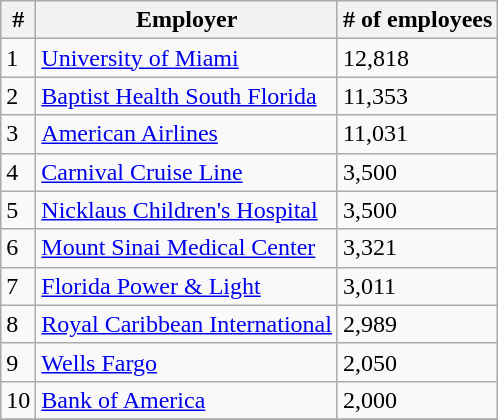<table class="wikitable">
<tr>
<th>#</th>
<th>Employer</th>
<th># of employees</th>
</tr>
<tr>
<td>1</td>
<td><a href='#'>University of Miami</a></td>
<td>12,818</td>
</tr>
<tr>
<td>2</td>
<td><a href='#'>Baptist Health South Florida</a></td>
<td>11,353</td>
</tr>
<tr>
<td>3</td>
<td><a href='#'>American Airlines</a></td>
<td>11,031</td>
</tr>
<tr>
<td>4</td>
<td><a href='#'>Carnival Cruise Line</a></td>
<td>3,500</td>
</tr>
<tr>
<td>5</td>
<td><a href='#'>Nicklaus Children's Hospital</a></td>
<td>3,500</td>
</tr>
<tr>
<td>6</td>
<td><a href='#'>Mount Sinai Medical Center</a></td>
<td>3,321</td>
</tr>
<tr>
<td>7</td>
<td><a href='#'>Florida Power & Light</a></td>
<td>3,011</td>
</tr>
<tr>
<td>8</td>
<td><a href='#'>Royal Caribbean International</a></td>
<td>2,989</td>
</tr>
<tr>
<td>9</td>
<td><a href='#'>Wells Fargo</a></td>
<td>2,050</td>
</tr>
<tr>
<td>10</td>
<td><a href='#'>Bank of America</a></td>
<td>2,000</td>
</tr>
<tr>
</tr>
</table>
